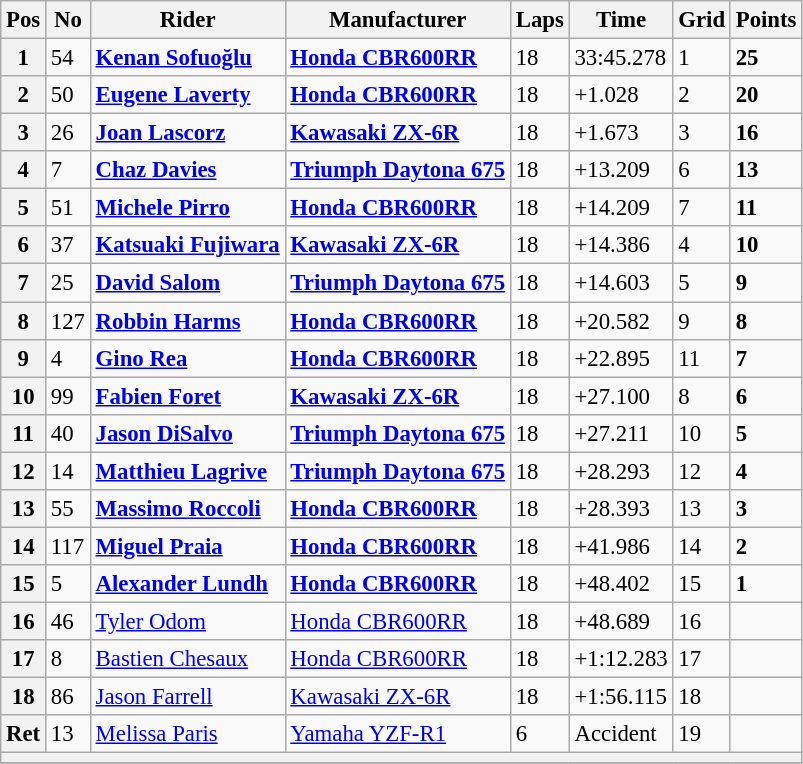<table class="wikitable" style="font-size: 95%;">
<tr>
<th>Pos</th>
<th>No</th>
<th>Rider</th>
<th>Manufacturer</th>
<th>Laps</th>
<th>Time</th>
<th>Grid</th>
<th>Points</th>
</tr>
<tr>
<th>1</th>
<td>54</td>
<td> <strong><a href='#'>Kenan Sofuoğlu</a></strong></td>
<td><strong><a href='#'>Honda CBR600RR</a></strong></td>
<td>18</td>
<td>33:45.278</td>
<td>1</td>
<td><strong>25</strong></td>
</tr>
<tr>
<th>2</th>
<td>50</td>
<td> <strong><a href='#'>Eugene Laverty</a></strong></td>
<td><strong><a href='#'>Honda CBR600RR</a></strong></td>
<td>18</td>
<td>+1.028</td>
<td>2</td>
<td><strong>20</strong></td>
</tr>
<tr>
<th>3</th>
<td>26</td>
<td> <strong><a href='#'>Joan Lascorz</a></strong></td>
<td><strong><a href='#'>Kawasaki ZX-6R</a></strong></td>
<td>18</td>
<td>+1.673</td>
<td>3</td>
<td><strong>16</strong></td>
</tr>
<tr>
<th>4</th>
<td>7</td>
<td> <strong><a href='#'>Chaz Davies</a></strong></td>
<td><strong><a href='#'>Triumph Daytona 675</a></strong></td>
<td>18</td>
<td>+13.209</td>
<td>6</td>
<td><strong>13</strong></td>
</tr>
<tr>
<th>5</th>
<td>51</td>
<td> <strong><a href='#'>Michele Pirro</a></strong></td>
<td><strong><a href='#'>Honda CBR600RR</a></strong></td>
<td>18</td>
<td>+14.209</td>
<td>7</td>
<td><strong>11</strong></td>
</tr>
<tr>
<th>6</th>
<td>37</td>
<td> <strong><a href='#'>Katsuaki Fujiwara</a></strong></td>
<td><strong><a href='#'>Kawasaki ZX-6R</a></strong></td>
<td>18</td>
<td>+14.386</td>
<td>4</td>
<td><strong>10</strong></td>
</tr>
<tr>
<th>7</th>
<td>25</td>
<td> <strong><a href='#'>David Salom</a></strong></td>
<td><strong><a href='#'>Triumph Daytona 675</a></strong></td>
<td>18</td>
<td>+14.603</td>
<td>5</td>
<td><strong>9</strong></td>
</tr>
<tr>
<th>8</th>
<td>127</td>
<td> <strong><a href='#'>Robbin Harms</a></strong></td>
<td><strong><a href='#'>Honda CBR600RR</a></strong></td>
<td>18</td>
<td>+20.582</td>
<td>9</td>
<td><strong>8</strong></td>
</tr>
<tr>
<th>9</th>
<td>4</td>
<td> <strong><a href='#'>Gino Rea</a></strong></td>
<td><strong><a href='#'>Honda CBR600RR</a></strong></td>
<td>18</td>
<td>+22.895</td>
<td>11</td>
<td><strong>7</strong></td>
</tr>
<tr>
<th>10</th>
<td>99</td>
<td> <strong><a href='#'>Fabien Foret</a></strong></td>
<td><strong><a href='#'>Kawasaki ZX-6R</a></strong></td>
<td>18</td>
<td>+27.100</td>
<td>8</td>
<td><strong>6</strong></td>
</tr>
<tr>
<th>11</th>
<td>40</td>
<td> <strong><a href='#'>Jason DiSalvo</a></strong></td>
<td><strong><a href='#'>Triumph Daytona 675</a></strong></td>
<td>18</td>
<td>+27.211</td>
<td>10</td>
<td><strong>5</strong></td>
</tr>
<tr>
<th>12</th>
<td>14</td>
<td> <strong><a href='#'>Matthieu Lagrive</a></strong></td>
<td><strong><a href='#'>Triumph Daytona 675</a></strong></td>
<td>18</td>
<td>+28.293</td>
<td>12</td>
<td><strong>4</strong></td>
</tr>
<tr>
<th>13</th>
<td>55</td>
<td> <strong><a href='#'>Massimo Roccoli</a></strong></td>
<td><strong><a href='#'>Honda CBR600RR</a></strong></td>
<td>18</td>
<td>+28.393</td>
<td>13</td>
<td><strong>3</strong></td>
</tr>
<tr>
<th>14</th>
<td>117</td>
<td> <strong><a href='#'>Miguel Praia</a></strong></td>
<td><strong><a href='#'>Honda CBR600RR</a></strong></td>
<td>18</td>
<td>+41.986</td>
<td>14</td>
<td><strong>2</strong></td>
</tr>
<tr>
<th>15</th>
<td>5</td>
<td> <strong><a href='#'>Alexander Lundh</a></strong></td>
<td><strong><a href='#'>Honda CBR600RR</a></strong></td>
<td>18</td>
<td>+48.402</td>
<td>15</td>
<td><strong>1</strong></td>
</tr>
<tr>
<th>16</th>
<td>46</td>
<td> <a href='#'>Tyler Odom</a></td>
<td><a href='#'>Honda CBR600RR</a></td>
<td>18</td>
<td>+48.689</td>
<td>16</td>
<td></td>
</tr>
<tr>
<th>17</th>
<td>8</td>
<td> <a href='#'>Bastien Chesaux</a></td>
<td><a href='#'>Honda CBR600RR</a></td>
<td>18</td>
<td>+1:12.283</td>
<td>17</td>
<td></td>
</tr>
<tr>
<th>18</th>
<td>86</td>
<td> <a href='#'>Jason Farrell</a></td>
<td><a href='#'>Kawasaki ZX-6R</a></td>
<td>18</td>
<td>+1:56.115</td>
<td>18</td>
<td></td>
</tr>
<tr>
<th>Ret</th>
<td>13</td>
<td> <a href='#'>Melissa Paris</a></td>
<td><a href='#'>Yamaha YZF-R1</a></td>
<td>6</td>
<td>Accident</td>
<td>19</td>
<td></td>
</tr>
<tr>
<th colspan=8></th>
</tr>
<tr>
</tr>
</table>
